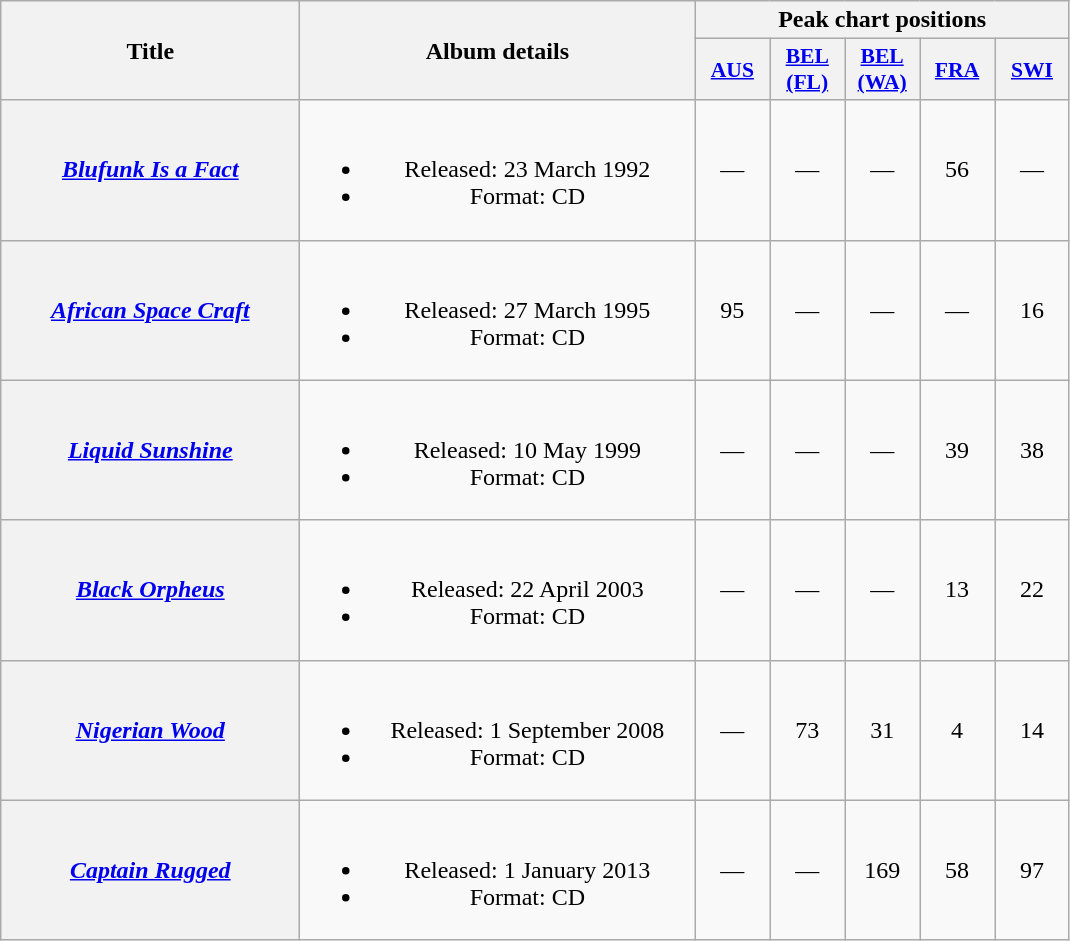<table class="wikitable plainrowheaders" style="text-align:center;" border="1">
<tr>
<th scope="col" rowspan="2" style="width:12em;">Title</th>
<th scope="col" rowspan="2" style="width:16em;">Album details</th>
<th scope="col" colspan="5">Peak chart positions</th>
</tr>
<tr>
<th scope="col" style="width:3em;font-size:90%;"><a href='#'>AUS</a><br></th>
<th scope="col" style="width:3em;font-size:90%;"><a href='#'>BEL<br>(FL)</a><br></th>
<th scope="col" style="width:3em;font-size:90%;"><a href='#'>BEL<br>(WA)</a><br></th>
<th scope="col" style="width:3em;font-size:90%;"><a href='#'>FRA</a><br></th>
<th scope="col" style="width:3em;font-size:90%;"><a href='#'>SWI</a><br></th>
</tr>
<tr>
<th scope="row"><em><a href='#'>Blufunk Is a Fact</a></em></th>
<td><br><ul><li>Released: 23 March 1992</li><li>Format: CD</li></ul></td>
<td>—</td>
<td>—</td>
<td>—</td>
<td>56</td>
<td>—</td>
</tr>
<tr>
<th scope="row"><em><a href='#'>African Space Craft</a></em></th>
<td><br><ul><li>Released: 27 March 1995</li><li>Format: CD</li></ul></td>
<td>95</td>
<td>—</td>
<td>—</td>
<td>—</td>
<td>16</td>
</tr>
<tr>
<th scope="row"><em><a href='#'>Liquid Sunshine</a></em></th>
<td><br><ul><li>Released: 10 May 1999</li><li>Format: CD</li></ul></td>
<td>—</td>
<td>—</td>
<td>—</td>
<td>39</td>
<td>38</td>
</tr>
<tr>
<th scope="row"><em><a href='#'>Black Orpheus</a></em></th>
<td><br><ul><li>Released: 22 April 2003</li><li>Format: CD</li></ul></td>
<td>—</td>
<td>—</td>
<td>—</td>
<td>13</td>
<td>22</td>
</tr>
<tr>
<th scope="row"><em><a href='#'>Nigerian Wood</a></em></th>
<td><br><ul><li>Released: 1 September 2008</li><li>Format: CD</li></ul></td>
<td>—</td>
<td>73</td>
<td>31</td>
<td>4</td>
<td>14</td>
</tr>
<tr>
<th scope="row"><em><a href='#'>Captain Rugged</a></em></th>
<td><br><ul><li>Released: 1 January 2013</li><li>Format: CD</li></ul></td>
<td>—</td>
<td>—</td>
<td>169</td>
<td>58</td>
<td>97</td>
</tr>
</table>
